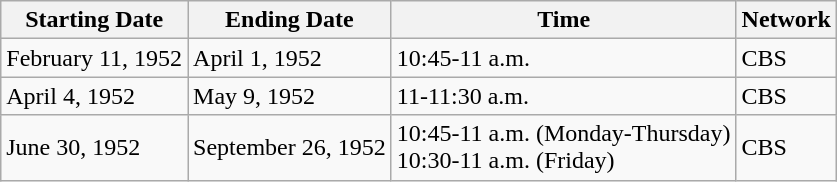<table class="wikitable">
<tr>
<th>Starting Date</th>
<th>Ending Date</th>
<th>Time</th>
<th>Network</th>
</tr>
<tr>
<td>February 11, 1952</td>
<td>April 1, 1952</td>
<td>10:45-11 a.m.</td>
<td>CBS</td>
</tr>
<tr>
<td>April 4, 1952</td>
<td>May 9, 1952</td>
<td>11-11:30 a.m.</td>
<td>CBS</td>
</tr>
<tr>
<td>June 30, 1952</td>
<td>September 26, 1952</td>
<td>10:45-11 a.m. (Monday-Thursday)<br>10:30-11 a.m. (Friday)</td>
<td>CBS</td>
</tr>
</table>
